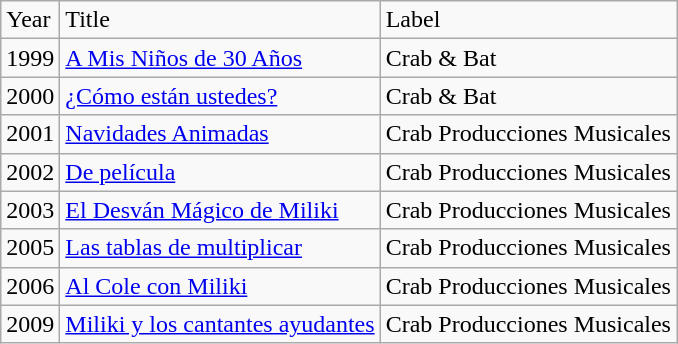<table class="wikitable">
<tr>
<td color="#f3f300">Year</td>
<td>Title</td>
<td>Label</td>
</tr>
<tr>
<td>1999</td>
<td><a href='#'>A Mis Niños de 30 Años</a></td>
<td>Crab & Bat</td>
</tr>
<tr>
<td>2000</td>
<td><a href='#'>¿Cómo están ustedes?</a></td>
<td>Crab & Bat</td>
</tr>
<tr>
<td>2001</td>
<td><a href='#'>Navidades Animadas</a></td>
<td>Crab Producciones Musicales</td>
</tr>
<tr>
<td>2002</td>
<td><a href='#'>De película</a></td>
<td>Crab Producciones Musicales</td>
</tr>
<tr>
<td>2003</td>
<td><a href='#'>El Desván Mágico de Miliki</a></td>
<td>Crab Producciones Musicales</td>
</tr>
<tr>
<td>2005</td>
<td><a href='#'>Las tablas de multiplicar</a></td>
<td>Crab Producciones Musicales</td>
</tr>
<tr>
<td>2006</td>
<td><a href='#'>Al Cole con Miliki</a></td>
<td>Crab Producciones Musicales</td>
</tr>
<tr>
<td>2009</td>
<td><a href='#'>Miliki y los cantantes ayudantes</a></td>
<td>Crab Producciones Musicales</td>
</tr>
</table>
